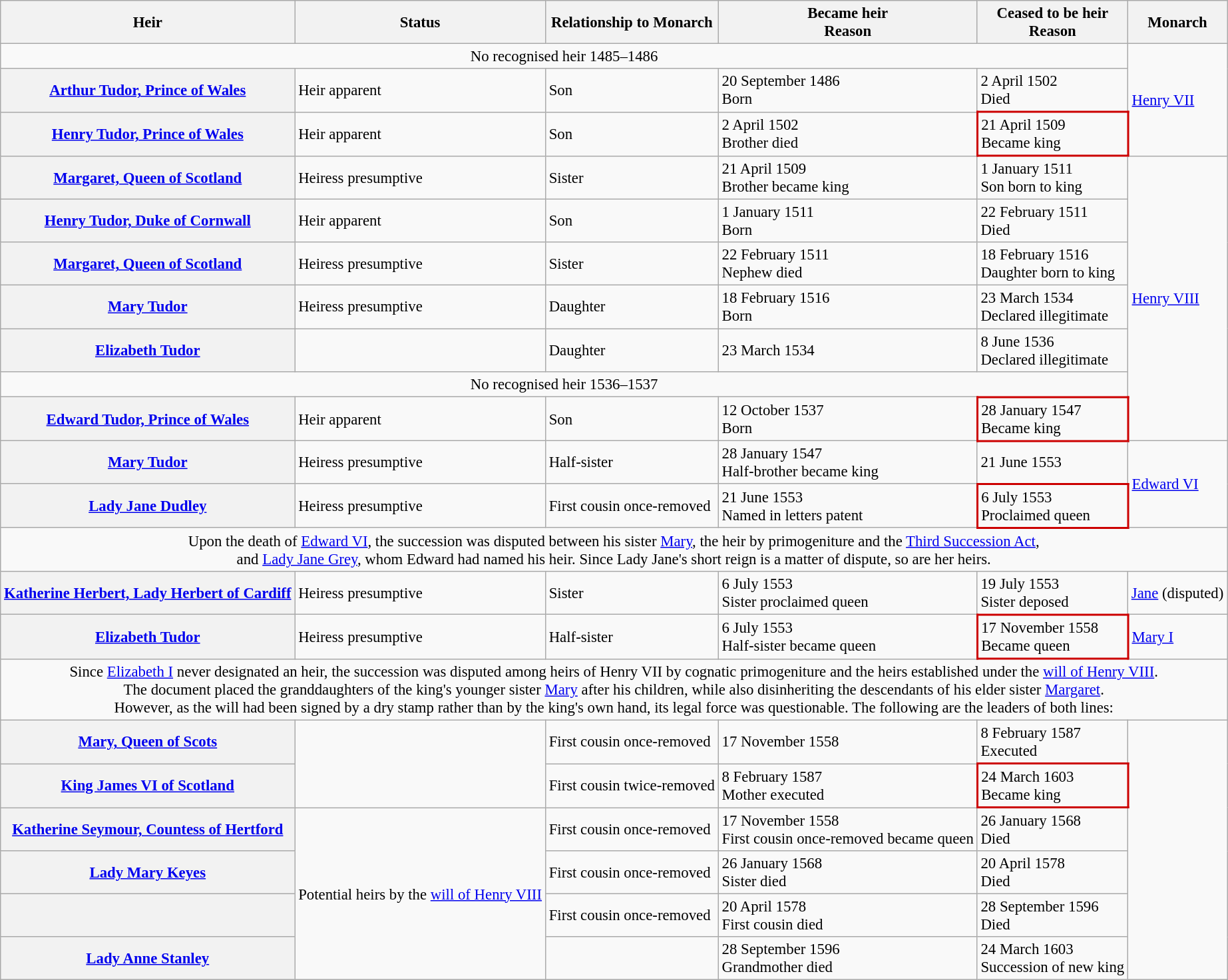<table class="wikitable" style="font-size:95%">
<tr>
<th>Heir</th>
<th>Status</th>
<th>Relationship to Monarch</th>
<th>Became heir<br>Reason</th>
<th>Ceased to be heir<br>Reason</th>
<th>Monarch</th>
</tr>
<tr>
<td colspan=5 style="text-align:center">No recognised heir 1485–1486</td>
<td rowspan=3><a href='#'>Henry VII</a></td>
</tr>
<tr>
<th><a href='#'>Arthur Tudor, Prince of Wales</a></th>
<td>Heir apparent</td>
<td>Son</td>
<td>20 September 1486<br>Born</td>
<td>2 April 1502<br>Died</td>
</tr>
<tr>
<th><a href='#'>Henry Tudor, Prince of Wales</a></th>
<td>Heir apparent</td>
<td>Son</td>
<td>2 April 1502<br>Brother died</td>
<td style="border-width:2px; border-color:#CC0000">21 April 1509<br>Became king</td>
</tr>
<tr>
<th><a href='#'>Margaret, Queen of Scotland</a></th>
<td>Heiress presumptive</td>
<td>Sister</td>
<td>21 April 1509<br>Brother became king</td>
<td>1 January 1511<br>Son born to king</td>
<td rowspan=7><a href='#'>Henry VIII</a></td>
</tr>
<tr>
<th><a href='#'>Henry Tudor, Duke of Cornwall</a></th>
<td>Heir apparent</td>
<td>Son</td>
<td>1 January 1511<br>Born</td>
<td>22 February 1511<br>Died</td>
</tr>
<tr>
<th><a href='#'>Margaret, Queen of Scotland</a></th>
<td>Heiress presumptive</td>
<td>Sister</td>
<td>22 February 1511<br>Nephew died</td>
<td>18 February 1516<br>Daughter born to king</td>
</tr>
<tr>
<th><a href='#'>Mary Tudor</a></th>
<td>Heiress presumptive</td>
<td>Daughter</td>
<td>18 February 1516<br>Born</td>
<td>23 March 1534<br>Declared illegitimate</td>
</tr>
<tr>
<th><a href='#'>Elizabeth Tudor</a></th>
<td></td>
<td>Daughter</td>
<td>23 March 1534<br></td>
<td>8 June 1536<br>Declared illegitimate</td>
</tr>
<tr>
<td colspan=5 style="text-align:center">No recognised heir 1536–1537</td>
</tr>
<tr>
<th><a href='#'>Edward Tudor, Prince of Wales</a></th>
<td>Heir apparent</td>
<td>Son</td>
<td>12 October 1537<br>Born</td>
<td style="border-width:2px; border-color:#CC0000">28 January 1547<br>Became king</td>
</tr>
<tr>
<th><a href='#'>Mary Tudor</a></th>
<td>Heiress presumptive</td>
<td>Half-sister</td>
<td>28 January 1547<br>Half-brother became king</td>
<td>21 June 1553<br></td>
<td rowspan=2><a href='#'>Edward VI</a></td>
</tr>
<tr>
<th><a href='#'>Lady Jane Dudley</a></th>
<td>Heiress presumptive</td>
<td>First cousin once-removed</td>
<td>21 June 1553<br>Named in letters patent</td>
<td style="border-width:2px; border-color:#CC0000">6 July 1553<br>Proclaimed queen</td>
</tr>
<tr>
<td colspan=6 style="text-align:center">Upon the death of <a href='#'>Edward VI</a>, the succession was disputed between his sister <a href='#'>Mary</a>, the heir by primogeniture and the <a href='#'>Third Succession Act</a>,<br>and <a href='#'>Lady Jane Grey</a>, whom Edward had named his heir. Since Lady Jane's short reign is a matter of dispute, so are her heirs.</td>
</tr>
<tr>
<th><a href='#'>Katherine Herbert, Lady Herbert of Cardiff</a></th>
<td>Heiress presumptive</td>
<td>Sister</td>
<td>6 July 1553<br>Sister proclaimed queen</td>
<td>19 July 1553<br>Sister deposed</td>
<td><a href='#'>Jane</a> (disputed)</td>
</tr>
<tr>
<th><a href='#'>Elizabeth Tudor</a></th>
<td>Heiress presumptive</td>
<td>Half-sister</td>
<td>6 July 1553<br>Half-sister became queen</td>
<td style="border-width:2px; border-color:#CC0000">17 November 1558<br>Became queen</td>
<td><a href='#'>Mary I</a></td>
</tr>
<tr>
<td colspan=6 style="text-align:center">Since <a href='#'>Elizabeth I</a> never designated an heir, the succession was disputed among heirs of Henry VII by cognatic primogeniture and the heirs established under the <a href='#'>will of Henry VIII</a>.<br>The document placed the granddaughters of the king's younger sister <a href='#'>Mary</a> after his children, while also disinheriting the descendants of his elder sister <a href='#'>Margaret</a>.<br>However, as the will had been signed by a dry stamp rather than by the king's own hand, its legal force was questionable. The following are the leaders of both lines:</td>
</tr>
<tr>
<th><a href='#'>Mary, Queen of Scots</a></th>
<td rowspan=2></td>
<td>First cousin once-removed</td>
<td>17 November 1558<br></td>
<td>8 February 1587<br>Executed</td>
<td rowspan=6></td>
</tr>
<tr>
<th><a href='#'>King James VI of Scotland</a></th>
<td>First cousin twice-removed</td>
<td>8 February 1587<br>Mother executed</td>
<td style="border-width:2px; border-color:#CC0000">24 March 1603<br>Became king</td>
</tr>
<tr>
<th><a href='#'>Katherine Seymour, Countess of Hertford</a></th>
<td rowspan=4>Potential heirs by the <a href='#'>will of Henry VIII</a></td>
<td>First cousin once-removed</td>
<td>17 November 1558<br>First cousin once-removed became queen</td>
<td>26 January 1568<br>Died</td>
</tr>
<tr>
<th><a href='#'>Lady Mary Keyes</a></th>
<td>First cousin once-removed</td>
<td>26 January 1568<br>Sister died</td>
<td>20 April 1578<br>Died</td>
</tr>
<tr>
<th></th>
<td>First cousin once-removed</td>
<td>20 April 1578<br>First cousin died</td>
<td>28 September 1596<br>Died</td>
</tr>
<tr>
<th><a href='#'>Lady Anne Stanley</a></th>
<td></td>
<td>28 September 1596<br>Grandmother died</td>
<td>24 March 1603<br>Succession of new king</td>
</tr>
</table>
